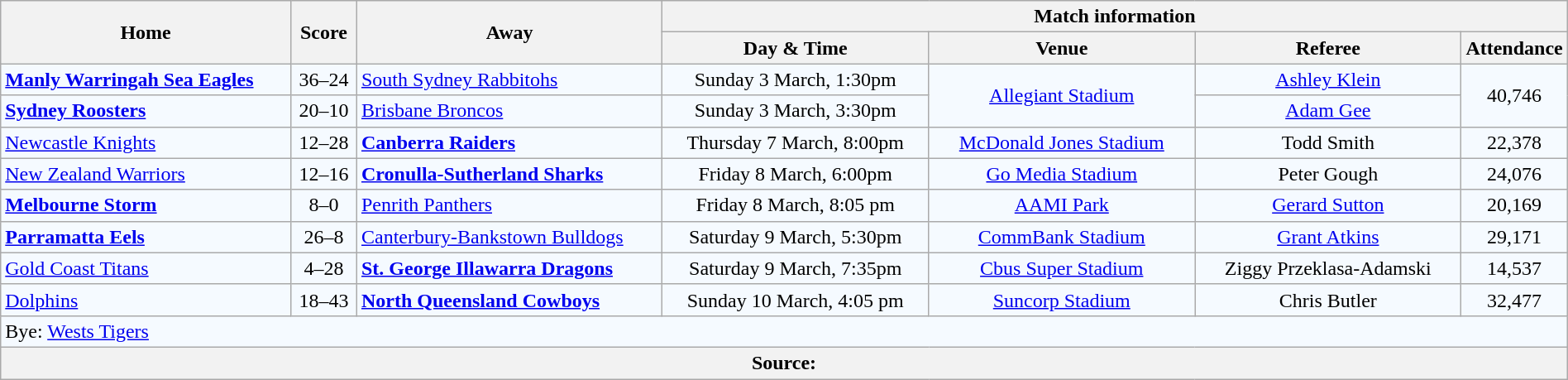<table class="wikitable" style="border-collapse:collapse; text-align:center; width:100%;">
<tr style="text-align:center; background:#f5faff;"  style="background:#c1d8ff;">
<th rowspan="2">Home</th>
<th rowspan="2">Score</th>
<th rowspan="2">Away</th>
<th colspan="4">Match information</th>
</tr>
<tr>
<th width="17%">Day & Time</th>
<th width="17%">Venue</th>
<th width="17%">Referee</th>
<th width="5%">Attendance</th>
</tr>
<tr style="text-align:center; background:#f5faff;">
<td align="left"><strong> <a href='#'>Manly Warringah Sea Eagles</a></strong></td>
<td>36–24</td>
<td align="left"> <a href='#'>South Sydney Rabbitohs</a></td>
<td>Sunday 3 March, 1:30pm</td>
<td rowspan="2"><a href='#'>Allegiant Stadium</a></td>
<td><a href='#'>Ashley Klein</a></td>
<td rowspan="2">40,746</td>
</tr>
<tr style="text-align:center; background:#f5faff;">
<td align="left"><strong> <a href='#'>Sydney Roosters</a></strong></td>
<td>20–10</td>
<td align="left"> <a href='#'>Brisbane Broncos</a></td>
<td>Sunday 3 March, 3:30pm</td>
<td><a href='#'>Adam Gee</a></td>
</tr>
<tr style="text-align:center; background:#f5faff;">
<td align="left"> <a href='#'>Newcastle Knights</a></td>
<td>12–28</td>
<td align="left"><strong> <a href='#'>Canberra Raiders</a></strong></td>
<td>Thursday 7 March, 8:00pm</td>
<td><a href='#'>McDonald Jones Stadium</a></td>
<td>Todd Smith</td>
<td>22,378</td>
</tr>
<tr style="text-align:center; background:#f5faff;">
<td align="left"> <a href='#'>New Zealand Warriors</a></td>
<td>12–16</td>
<td align="left"><strong> <a href='#'>Cronulla-Sutherland Sharks</a></strong></td>
<td>Friday 8 March, 6:00pm</td>
<td><a href='#'>Go Media Stadium</a></td>
<td>Peter Gough</td>
<td>24,076</td>
</tr>
<tr style="text-align:center; background:#f5faff;">
<td align="left"><strong> <a href='#'>Melbourne Storm</a></strong></td>
<td>8–0</td>
<td align="left"> <a href='#'>Penrith Panthers</a></td>
<td>Friday 8 March, 8:05 pm</td>
<td><a href='#'>AAMI Park</a></td>
<td><a href='#'>Gerard Sutton</a></td>
<td>20,169</td>
</tr>
<tr style="text-align:center; background:#f5faff;">
<td align="left"><strong> <a href='#'>Parramatta Eels</a></strong></td>
<td>26–8</td>
<td align="left"> <a href='#'>Canterbury-Bankstown Bulldogs</a></td>
<td>Saturday 9 March, 5:30pm</td>
<td><a href='#'>CommBank Stadium</a></td>
<td><a href='#'>Grant Atkins</a></td>
<td>29,171</td>
</tr>
<tr style="text-align:center; background:#f5faff;">
<td align="left"> <a href='#'>Gold Coast Titans</a></td>
<td>4–28</td>
<td align="left"><strong> <a href='#'>St. George Illawarra Dragons</a></strong></td>
<td>Saturday 9 March, 7:35pm</td>
<td><a href='#'>Cbus Super Stadium</a></td>
<td>Ziggy Przeklasa-Adamski</td>
<td>14,537</td>
</tr>
<tr style="text-align:center; background:#f5faff;">
<td align="left"> <a href='#'>Dolphins</a></td>
<td>18–43</td>
<td align="left"><strong> <a href='#'>North Queensland Cowboys</a></strong></td>
<td>Sunday 10 March, 4:05 pm</td>
<td><a href='#'>Suncorp Stadium</a></td>
<td>Chris Butler</td>
<td>32,477</td>
</tr>
<tr style="text-align:center; background:#f5faff;">
<td colspan="7" align="left">Bye:  <a href='#'>Wests Tigers</a></td>
</tr>
<tr>
<th colspan="7" align="left">Source:</th>
</tr>
</table>
